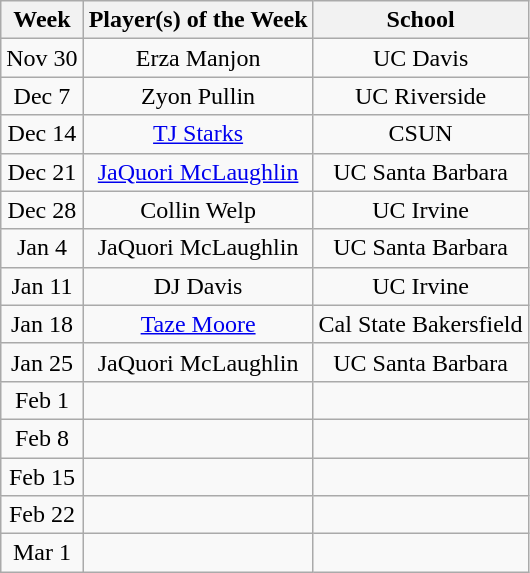<table class=wikitable style="text-align:center">
<tr>
<th>Week</th>
<th>Player(s) of the Week</th>
<th>School</th>
</tr>
<tr>
<td>Nov 30</td>
<td>Erza Manjon</td>
<td>UC Davis</td>
</tr>
<tr>
<td>Dec 7</td>
<td>Zyon Pullin</td>
<td>UC Riverside</td>
</tr>
<tr>
<td>Dec 14</td>
<td><a href='#'>TJ Starks</a></td>
<td>CSUN</td>
</tr>
<tr>
<td>Dec 21</td>
<td><a href='#'>JaQuori McLaughlin</a></td>
<td>UC Santa Barbara</td>
</tr>
<tr>
<td>Dec 28</td>
<td>Collin Welp</td>
<td>UC Irvine</td>
</tr>
<tr>
<td>Jan 4</td>
<td>JaQuori McLaughlin</td>
<td>UC Santa Barbara</td>
</tr>
<tr>
<td>Jan 11</td>
<td>DJ Davis</td>
<td>UC Irvine</td>
</tr>
<tr>
<td>Jan 18</td>
<td><a href='#'>Taze Moore</a></td>
<td>Cal State Bakersfield</td>
</tr>
<tr>
<td>Jan 25</td>
<td>JaQuori McLaughlin</td>
<td>UC Santa Barbara</td>
</tr>
<tr>
<td>Feb 1</td>
<td></td>
<td></td>
</tr>
<tr>
<td>Feb 8</td>
<td></td>
<td></td>
</tr>
<tr>
<td>Feb 15</td>
<td></td>
<td></td>
</tr>
<tr>
<td>Feb 22</td>
<td></td>
<td></td>
</tr>
<tr>
<td>Mar 1</td>
<td></td>
<td></td>
</tr>
</table>
